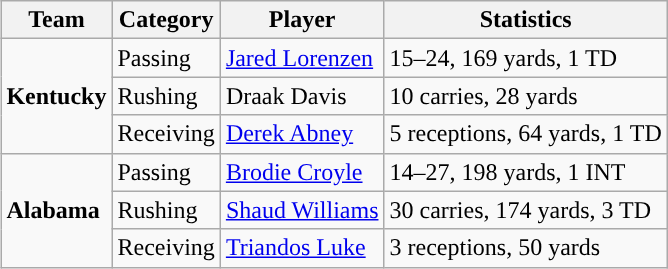<table class="wikitable" style="float: right;">
<tr>
<th>Team</th>
<th>Category</th>
<th>Player</th>
<th>Statistics</th>
</tr>
<tr>
<td rowspan=3><strong>Kentucky</strong></td>
<td>Passing</td>
<td><a href='#'>Jared Lorenzen</a></td>
<td>15–24, 169 yards, 1 TD</td>
</tr>
<tr>
<td>Rushing</td>
<td>Draak Davis</td>
<td>10 carries, 28 yards</td>
</tr>
<tr>
<td>Receiving</td>
<td><a href='#'>Derek Abney</a></td>
<td>5 receptions, 64 yards, 1 TD</td>
</tr>
<tr>
<td rowspan=3><strong>Alabama</strong></td>
<td>Passing</td>
<td><a href='#'>Brodie Croyle</a></td>
<td>14–27, 198 yards, 1 INT</td>
</tr>
<tr>
<td>Rushing</td>
<td><a href='#'>Shaud Williams</a></td>
<td>30 carries, 174 yards, 3 TD</td>
</tr>
<tr>
<td>Receiving</td>
<td><a href='#'>Triandos Luke</a></td>
<td>3 receptions, 50 yards</td>
</tr>
</table>
